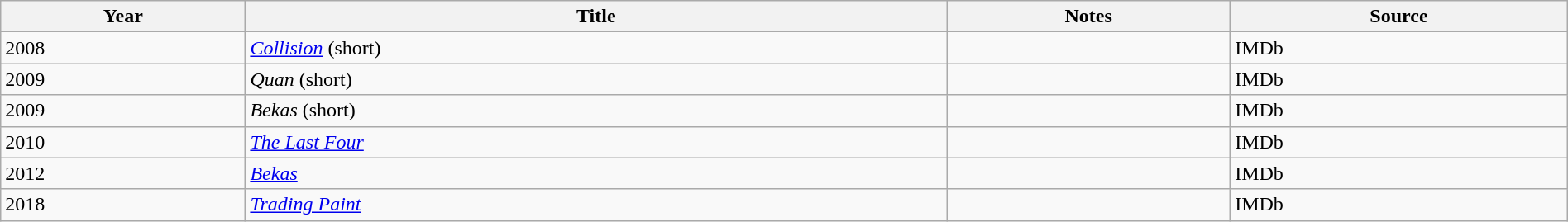<table class="wikitable sortable" width="100%">
<tr>
<th>Year</th>
<th>Title</th>
<th class="unsortable">Notes</th>
<th class="unsortable">Source</th>
</tr>
<tr>
<td>2008</td>
<td><em><a href='#'>Collision</a></em> (short)</td>
<td></td>
<td>IMDb</td>
</tr>
<tr>
<td>2009</td>
<td><em>Quan</em> (short)</td>
<td></td>
<td>IMDb</td>
</tr>
<tr>
<td>2009</td>
<td><em>Bekas</em> (short)</td>
<td></td>
<td>IMDb</td>
</tr>
<tr>
<td>2010</td>
<td><em><a href='#'>The Last Four</a></em></td>
<td></td>
<td>IMDb</td>
</tr>
<tr>
<td>2012</td>
<td><em><a href='#'>Bekas</a></em></td>
<td></td>
<td>IMDb</td>
</tr>
<tr>
<td>2018</td>
<td><em><a href='#'>Trading Paint</a></em></td>
<td></td>
<td>IMDb</td>
</tr>
</table>
